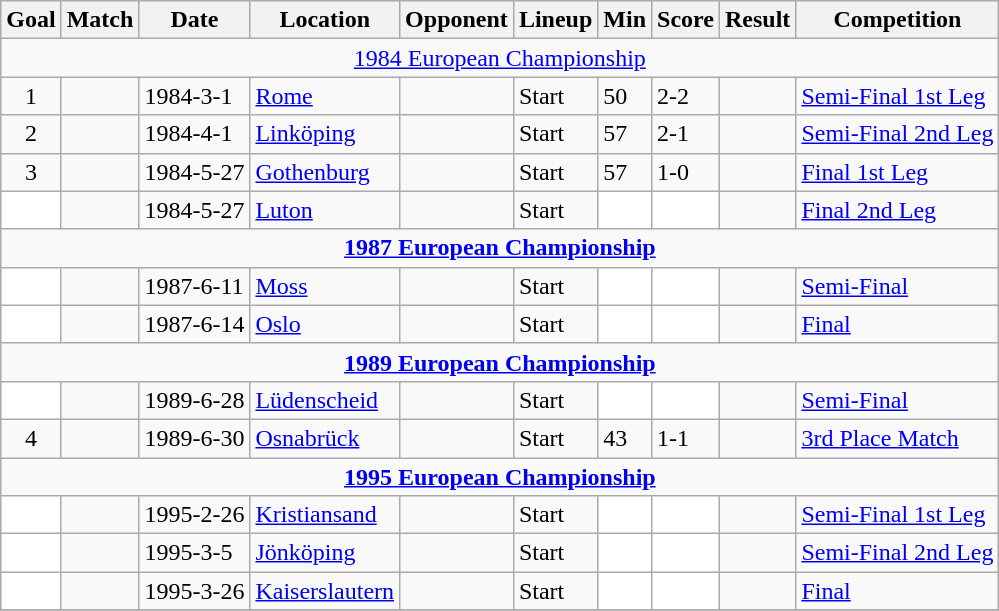<table class="wikitable collapsible" style="fontsize:90%;">
<tr>
<th>Goal</th>
<th>Match</th>
<th>Date</th>
<th>Location</th>
<th>Opponent</th>
<th>Lineup</th>
<th>Min</th>
<th>Score</th>
<th>Result</th>
<th>Competition</th>
</tr>
<tr>
<td colspan=10 align=center><a href='#'>1984 European Championship</a></td>
</tr>
<tr>
<td align=center>1</td>
<td></td>
<td>1984-3-1</td>
<td><a href='#'>Rome</a></td>
<td></td>
<td>Start</td>
<td>50</td>
<td>2-2</td>
<td></td>
<td><a href='#'>Semi-Final 1st Leg</a></td>
</tr>
<tr>
<td align=center>2</td>
<td></td>
<td>1984-4-1</td>
<td><a href='#'>Linköping</a></td>
<td></td>
<td>Start</td>
<td>57</td>
<td>2-1</td>
<td></td>
<td><a href='#'>Semi-Final 2nd Leg</a></td>
</tr>
<tr>
<td align=center>3</td>
<td></td>
<td>1984-5-27</td>
<td><a href='#'>Gothenburg</a></td>
<td></td>
<td>Start</td>
<td>57</td>
<td>1-0</td>
<td></td>
<td><a href='#'>Final 1st Leg</a></td>
</tr>
<tr>
<td style="background:white;"></td>
<td></td>
<td>1984-5-27</td>
<td><a href='#'>Luton</a></td>
<td></td>
<td>Start</td>
<td style="background:white;"></td>
<td style="background:white;"></td>
<td></td>
<td><a href='#'>Final 2nd Leg</a></td>
</tr>
<tr>
<td colspan=10 align=center> <strong><a href='#'>1987 European Championship</a></strong></td>
</tr>
<tr>
<td style="background:white;"></td>
<td></td>
<td>1987-6-11</td>
<td><a href='#'>Moss</a></td>
<td></td>
<td>Start</td>
<td style="background:white;"></td>
<td style="background:white;"></td>
<td></td>
<td><a href='#'>Semi-Final</a></td>
</tr>
<tr>
<td style="background:white;"></td>
<td></td>
<td>1987-6-14</td>
<td><a href='#'>Oslo</a></td>
<td></td>
<td>Start</td>
<td style="background:white;"></td>
<td style="background:white;"></td>
<td></td>
<td><a href='#'>Final</a></td>
</tr>
<tr>
<td colspan=10 align=center> <strong><a href='#'>1989 European Championship</a></strong></td>
</tr>
<tr>
<td style="background:white;"></td>
<td></td>
<td>1989-6-28</td>
<td><a href='#'>Lüdenscheid</a></td>
<td></td>
<td>Start</td>
<td style="background:white;"></td>
<td style="background:white;"></td>
<td></td>
<td><a href='#'>Semi-Final</a></td>
</tr>
<tr>
<td align=center>4</td>
<td></td>
<td>1989-6-30</td>
<td><a href='#'>Osnabrück</a></td>
<td></td>
<td>Start</td>
<td>43</td>
<td>1-1</td>
<td></td>
<td><a href='#'>3rd Place Match</a></td>
</tr>
<tr>
<td colspan=10 align=center><strong><a href='#'>1995 European Championship</a></strong></td>
</tr>
<tr>
<td style="background:white;"></td>
<td></td>
<td>1995-2-26</td>
<td><a href='#'>Kristiansand</a></td>
<td></td>
<td>Start</td>
<td style="background:white;"></td>
<td style="background:white;"></td>
<td></td>
<td><a href='#'>Semi-Final 1st Leg</a></td>
</tr>
<tr>
<td style="background:white;"></td>
<td></td>
<td>1995-3-5</td>
<td><a href='#'>Jönköping</a></td>
<td></td>
<td>Start</td>
<td style="background:white;"></td>
<td style="background:white;"></td>
<td></td>
<td><a href='#'>Semi-Final 2nd Leg</a></td>
</tr>
<tr>
<td style="background:white;"></td>
<td></td>
<td>1995-3-26</td>
<td><a href='#'>Kaiserslautern</a></td>
<td></td>
<td>Start</td>
<td style="background:white;"></td>
<td style="background:white;"></td>
<td></td>
<td><a href='#'>Final</a></td>
</tr>
<tr>
</tr>
</table>
